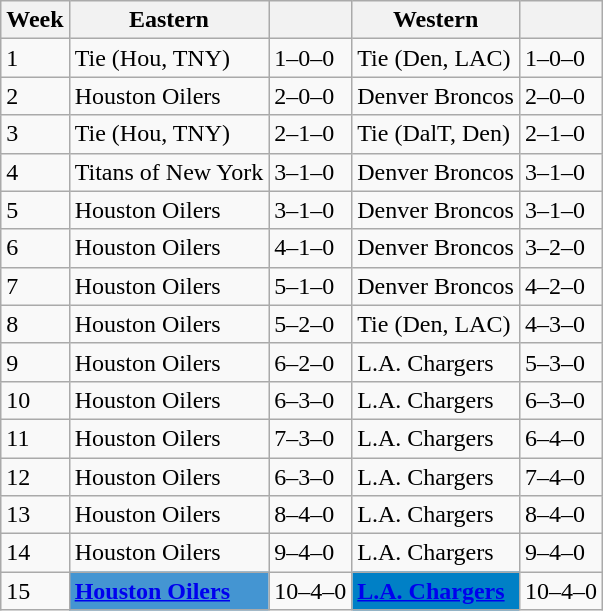<table class="wikitable">
<tr>
<th>Week</th>
<th>Eastern</th>
<th></th>
<th>Western</th>
<th></th>
</tr>
<tr>
<td>1</td>
<td>Tie (Hou, TNY)</td>
<td>1–0–0</td>
<td>Tie (Den, LAC)</td>
<td>1–0–0</td>
</tr>
<tr>
<td>2</td>
<td>Houston Oilers</td>
<td>2–0–0</td>
<td>Denver Broncos</td>
<td>2–0–0</td>
</tr>
<tr>
<td>3</td>
<td>Tie (Hou, TNY)</td>
<td>2–1–0</td>
<td>Tie (DalT, Den)</td>
<td>2–1–0</td>
</tr>
<tr>
<td>4</td>
<td>Titans of New York</td>
<td>3–1–0</td>
<td>Denver Broncos</td>
<td>3–1–0</td>
</tr>
<tr>
<td>5</td>
<td>Houston Oilers</td>
<td>3–1–0</td>
<td>Denver Broncos</td>
<td>3–1–0</td>
</tr>
<tr>
<td>6</td>
<td>Houston Oilers</td>
<td>4–1–0</td>
<td>Denver Broncos</td>
<td>3–2–0</td>
</tr>
<tr>
<td>7</td>
<td>Houston Oilers</td>
<td>5–1–0</td>
<td>Denver Broncos</td>
<td>4–2–0</td>
</tr>
<tr>
<td>8</td>
<td>Houston Oilers</td>
<td>5–2–0</td>
<td>Tie (Den, LAC)</td>
<td>4–3–0</td>
</tr>
<tr>
<td>9</td>
<td>Houston Oilers</td>
<td>6–2–0</td>
<td>L.A. Chargers</td>
<td>5–3–0</td>
</tr>
<tr>
<td>10</td>
<td>Houston Oilers</td>
<td>6–3–0</td>
<td>L.A. Chargers</td>
<td>6–3–0</td>
</tr>
<tr>
<td>11</td>
<td>Houston Oilers</td>
<td>7–3–0</td>
<td>L.A. Chargers</td>
<td>6–4–0</td>
</tr>
<tr>
<td>12</td>
<td>Houston Oilers</td>
<td>6–3–0</td>
<td>L.A. Chargers</td>
<td>7–4–0</td>
</tr>
<tr>
<td>13</td>
<td>Houston Oilers</td>
<td>8–4–0</td>
<td>L.A. Chargers</td>
<td>8–4–0</td>
</tr>
<tr>
<td>14</td>
<td>Houston Oilers</td>
<td>9–4–0</td>
<td>L.A. Chargers</td>
<td>9–4–0</td>
</tr>
<tr>
<td>15</td>
<td bgcolor="#4495D2"><strong><a href='#'><span>Houston Oilers</span></a></strong></td>
<td>10–4–0</td>
<td bgcolor="#0080C6"><strong><a href='#'><span>L.A. Chargers</span></a></strong></td>
<td>10–4–0</td>
</tr>
</table>
